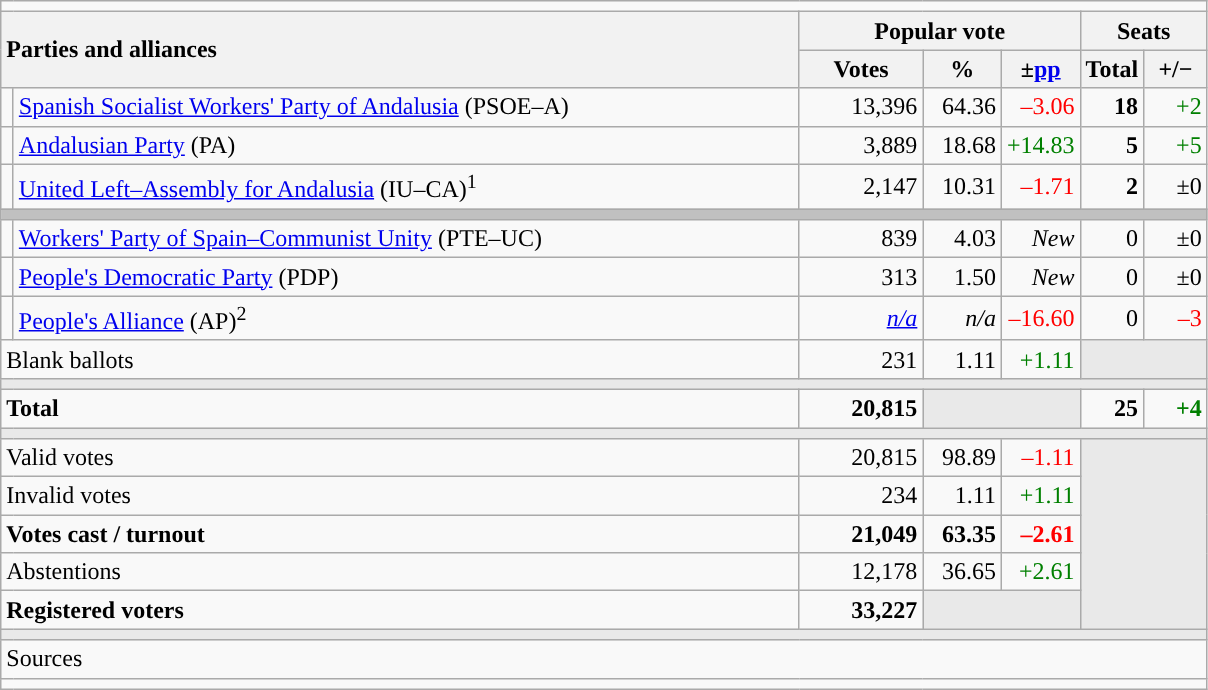<table class="wikitable" style="text-align:right;">
<tr>
<td colspan="7"></td>
</tr>
<tr>
<th style="text-align:left;" rowspan="2" colspan="2" width="525">Parties and alliances</th>
<th colspan="3">Popular vote</th>
<th colspan="2">Seats</th>
</tr>
<tr>
<th width="75">Votes</th>
<th width="45">%</th>
<th width="45">±<a href='#'>pp</a></th>
<th width="35">Total</th>
<th width="35">+/−</th>
</tr>
<tr>
<td width="1" style="color:inherit;background:"></td>
<td align="left"><a href='#'>Spanish Socialist Workers' Party of Andalusia</a> (PSOE–A)</td>
<td>13,396</td>
<td>64.36</td>
<td style="color:red;">–3.06</td>
<td><strong>18</strong></td>
<td style="color:green;">+2</td>
</tr>
<tr>
<td style="color:inherit;background:"></td>
<td align="left"><a href='#'>Andalusian Party</a> (PA)</td>
<td>3,889</td>
<td>18.68</td>
<td style="color:green;">+14.83</td>
<td><strong>5</strong></td>
<td style="color:green;">+5</td>
</tr>
<tr>
<td style="color:inherit;background:"></td>
<td align="left"><a href='#'>United Left–Assembly for Andalusia</a> (IU–CA)<sup>1</sup></td>
<td>2,147</td>
<td>10.31</td>
<td style="color:red;">–1.71</td>
<td><strong>2</strong></td>
<td>±0</td>
</tr>
<tr>
<td colspan="7" bgcolor="#C0C0C0"></td>
</tr>
<tr>
<td style="color:inherit;background:"></td>
<td align="left"><a href='#'>Workers' Party of Spain–Communist Unity</a> (PTE–UC)</td>
<td>839</td>
<td>4.03</td>
<td><em>New</em></td>
<td>0</td>
<td>±0</td>
</tr>
<tr>
<td style="color:inherit;background:"></td>
<td align="left"><a href='#'>People's Democratic Party</a> (PDP)</td>
<td>313</td>
<td>1.50</td>
<td><em>New</em></td>
<td>0</td>
<td>±0</td>
</tr>
<tr>
<td style="color:inherit;background:"></td>
<td align="left"><a href='#'>People's Alliance</a> (AP)<sup>2</sup></td>
<td><em><a href='#'>n/a</a></em></td>
<td><em>n/a</em></td>
<td style="color:red;">–16.60</td>
<td>0</td>
<td style="color:red;">–3</td>
</tr>
<tr>
<td align="left" colspan="2">Blank ballots</td>
<td>231</td>
<td>1.11</td>
<td style="color:green;">+1.11</td>
<td bgcolor="#E9E9E9" colspan="2"></td>
</tr>
<tr>
<td colspan="7" bgcolor="#E9E9E9"></td>
</tr>
<tr style="font-weight:bold;">
<td align="left" colspan="2">Total</td>
<td>20,815</td>
<td bgcolor="#E9E9E9" colspan="2"></td>
<td>25</td>
<td style="color:green;">+4</td>
</tr>
<tr>
<td colspan="7" bgcolor="#E9E9E9"></td>
</tr>
<tr>
<td align="left" colspan="2">Valid votes</td>
<td>20,815</td>
<td>98.89</td>
<td style="color:red;">–1.11</td>
<td bgcolor="#E9E9E9" colspan="2" rowspan="5"></td>
</tr>
<tr>
<td align="left" colspan="2">Invalid votes</td>
<td>234</td>
<td>1.11</td>
<td style="color:green;">+1.11</td>
</tr>
<tr style="font-weight:bold;">
<td align="left" colspan="2">Votes cast / turnout</td>
<td>21,049</td>
<td>63.35</td>
<td style="color:red;">–2.61</td>
</tr>
<tr>
<td align="left" colspan="2">Abstentions</td>
<td>12,178</td>
<td>36.65</td>
<td style="color:green;">+2.61</td>
</tr>
<tr style="font-weight:bold;">
<td align="left" colspan="2">Registered voters</td>
<td>33,227</td>
<td bgcolor="#E9E9E9" colspan="2"></td>
</tr>
<tr>
<td colspan="7" bgcolor="#E9E9E9"></td>
</tr>
<tr>
<td align="left" colspan="7">Sources</td>
</tr>
<tr>
<td colspan="7" style="text-align:left; max-width:790px;"></td>
</tr>
</table>
